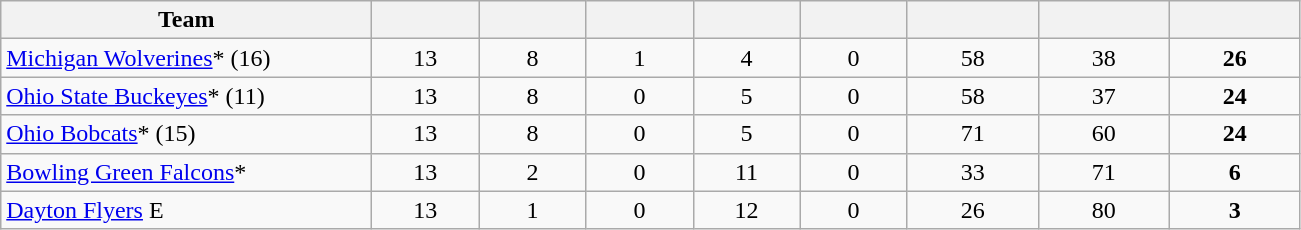<table border="0" cellspacing="0" cellpadding="0">
<tr>
<td colspan="2"><br><table class="wikitable sortable">
<tr>
<th style="width:15em;" class="unsortable">Team </th>
<th style="width:4em;"></th>
<th style="width:4em;"></th>
<th style="width:4em;"></th>
<th style="width:4em;"></th>
<th style="width:4em;"></th>
<th style="width:5em;"></th>
<th style="width:5em;"></th>
<th style="width:5em;"></th>
</tr>
<tr style="text-align: center;">
<td align=left><a href='#'>Michigan Wolverines</a>* (16)</td>
<td>13</td>
<td>8</td>
<td>1</td>
<td>4</td>
<td>0</td>
<td>58</td>
<td>38</td>
<td><strong>26</strong></td>
</tr>
<tr style="text-align: center;">
<td align=left><a href='#'>Ohio State Buckeyes</a>* (11)</td>
<td>13</td>
<td>8</td>
<td>0</td>
<td>5</td>
<td>0</td>
<td>58</td>
<td>37</td>
<td><strong>24</strong></td>
</tr>
<tr align=center>
<td align=left><a href='#'>Ohio Bobcats</a>* (15)</td>
<td>13</td>
<td>8</td>
<td>0</td>
<td>5</td>
<td>0</td>
<td>71</td>
<td>60</td>
<td><strong>24</strong></td>
</tr>
<tr style="text-align: center;">
<td align=left><a href='#'>Bowling Green Falcons</a>*</td>
<td>13</td>
<td>2</td>
<td>0</td>
<td>11</td>
<td>0</td>
<td>33</td>
<td>71</td>
<td><strong>6</strong></td>
</tr>
<tr style="text-align: center;">
<td align=left><a href='#'>Dayton Flyers</a> E</td>
<td>13</td>
<td>1</td>
<td>0</td>
<td>12</td>
<td>0</td>
<td>26</td>
<td>80</td>
<td><strong>3</strong></td>
</tr>
</table>
</td>
</tr>
</table>
